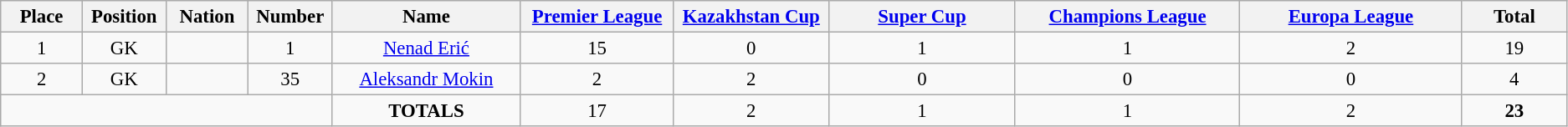<table class="wikitable" style="font-size: 95%; text-align: center;">
<tr>
<th width=60>Place</th>
<th width=60>Position</th>
<th width=60>Nation</th>
<th width=60>Number</th>
<th width=150>Name</th>
<th width=120><a href='#'>Premier League</a></th>
<th width=120><a href='#'>Kazakhstan Cup</a></th>
<th width=150><a href='#'>Super Cup</a></th>
<th width=180><a href='#'>Champions League</a></th>
<th width=180><a href='#'>Europa League</a></th>
<th width=80>Total</th>
</tr>
<tr>
<td>1</td>
<td>GK</td>
<td></td>
<td>1</td>
<td><a href='#'>Nenad Erić</a></td>
<td>15</td>
<td>0</td>
<td>1</td>
<td>1</td>
<td>2</td>
<td>19</td>
</tr>
<tr>
<td>2</td>
<td>GK</td>
<td></td>
<td>35</td>
<td><a href='#'>Aleksandr Mokin</a></td>
<td>2</td>
<td>2</td>
<td>0</td>
<td>0</td>
<td>0</td>
<td>4</td>
</tr>
<tr>
<td colspan="4"></td>
<td><strong>TOTALS</strong></td>
<td>17</td>
<td>2</td>
<td>1</td>
<td>1</td>
<td>2</td>
<td><strong>23</strong></td>
</tr>
</table>
